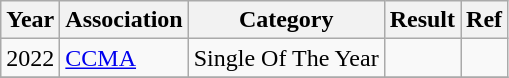<table class="wikitable">
<tr>
<th>Year</th>
<th>Association</th>
<th>Category</th>
<th>Result</th>
<th>Ref</th>
</tr>
<tr>
<td>2022</td>
<td><a href='#'>CCMA</a></td>
<td>Single Of The Year</td>
<td></td>
<td></td>
</tr>
<tr>
</tr>
</table>
